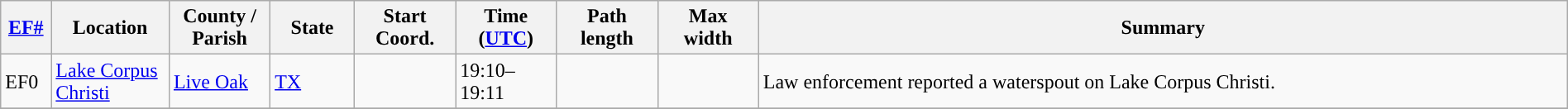<table class="wikitable sortable" style="width:100%;">
<tr>
<th scope="col"  style="width:3%; text-align:center;"><a href='#'>EF#</a></th>
<th scope="col"  style="width:7%; text-align:center;" class="unsortable">Location</th>
<th scope="col"  style="width:6%; text-align:center;" class="unsortable">County / Parish</th>
<th scope="col"  style="width:5%; text-align:center;">State</th>
<th scope="col"  style="width:6%; text-align:center;">Start Coord.</th>
<th scope="col"  style="width:6%; text-align:center;">Time (<a href='#'>UTC</a>)</th>
<th scope="col"  style="width:6%; text-align:center;">Path length</th>
<th scope="col"  style="width:6%; text-align:center;">Max width</th>
<th scope="col" class="unsortable" style="width:48%; text-align:center;">Summary</th>
</tr>
<tr>
<td>EF0</td>
<td><a href='#'>Lake Corpus Christi</a></td>
<td><a href='#'>Live Oak</a></td>
<td><a href='#'>TX</a></td>
<td></td>
<td>19:10–19:11</td>
<td></td>
<td></td>
<td>Law enforcement reported a waterspout on Lake Corpus Christi.</td>
</tr>
<tr>
</tr>
</table>
